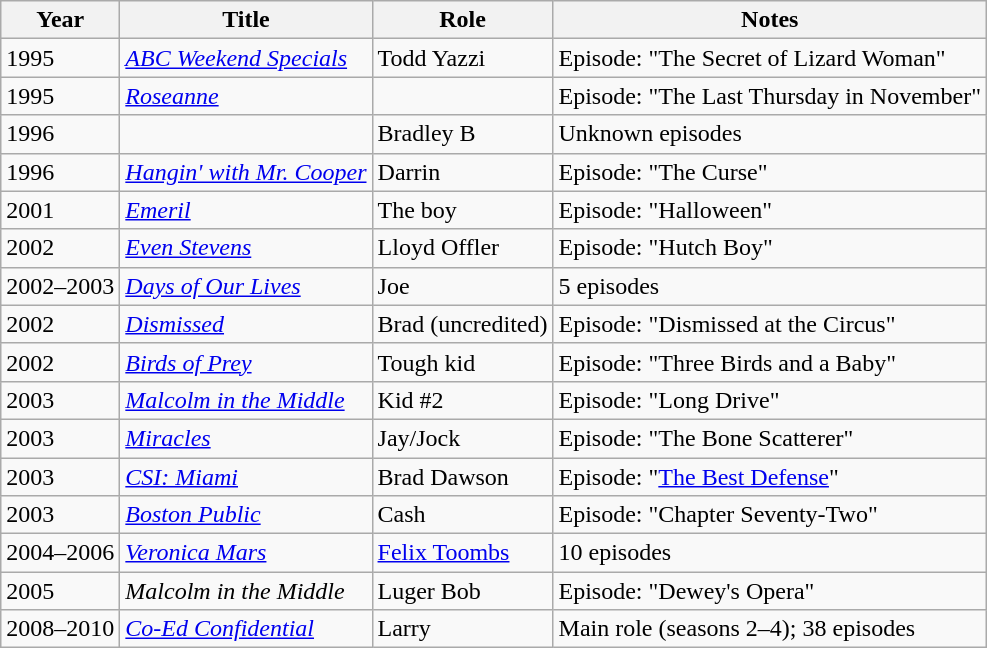<table class="wikitable sortable">
<tr>
<th>Year</th>
<th>Title</th>
<th>Role</th>
<th class="unsortable">Notes</th>
</tr>
<tr>
<td>1995</td>
<td><em><a href='#'>ABC Weekend Specials</a></em></td>
<td>Todd Yazzi</td>
<td>Episode: "The Secret of Lizard Woman"</td>
</tr>
<tr>
<td>1995</td>
<td><em><a href='#'>Roseanne</a></em></td>
<td></td>
<td>Episode: "The Last Thursday in November"</td>
</tr>
<tr>
<td>1996</td>
<td><em></em></td>
<td>Bradley B</td>
<td>Unknown episodes</td>
</tr>
<tr>
<td>1996</td>
<td><em><a href='#'>Hangin' with Mr. Cooper</a></em></td>
<td>Darrin</td>
<td>Episode: "The Curse"</td>
</tr>
<tr>
<td>2001</td>
<td><em><a href='#'>Emeril</a></em></td>
<td>The boy</td>
<td>Episode: "Halloween"</td>
</tr>
<tr>
<td>2002</td>
<td><em><a href='#'>Even Stevens</a></em></td>
<td>Lloyd Offler</td>
<td>Episode: "Hutch Boy"</td>
</tr>
<tr>
<td>2002–2003</td>
<td><em><a href='#'>Days of Our Lives</a></em></td>
<td>Joe</td>
<td>5 episodes</td>
</tr>
<tr>
<td>2002</td>
<td><em><a href='#'>Dismissed</a></em></td>
<td>Brad (uncredited)</td>
<td>Episode: "Dismissed at the Circus"</td>
</tr>
<tr>
<td>2002</td>
<td><em><a href='#'>Birds of Prey</a></em></td>
<td>Tough kid</td>
<td>Episode: "Three Birds and a Baby"</td>
</tr>
<tr>
<td>2003</td>
<td><em><a href='#'>Malcolm in the Middle</a></em></td>
<td>Kid #2</td>
<td>Episode: "Long Drive"</td>
</tr>
<tr>
<td>2003</td>
<td><em><a href='#'>Miracles</a></em></td>
<td>Jay/Jock</td>
<td>Episode: "The Bone Scatterer"</td>
</tr>
<tr>
<td>2003</td>
<td><em><a href='#'>CSI: Miami</a></em></td>
<td>Brad Dawson</td>
<td>Episode: "<a href='#'>The Best Defense</a>"</td>
</tr>
<tr>
<td>2003</td>
<td><em><a href='#'>Boston Public</a></em></td>
<td>Cash</td>
<td>Episode: "Chapter Seventy-Two"</td>
</tr>
<tr>
<td>2004–2006</td>
<td><em><a href='#'>Veronica Mars</a></em></td>
<td><a href='#'>Felix Toombs</a></td>
<td>10 episodes</td>
</tr>
<tr>
<td>2005</td>
<td><em>Malcolm in the Middle</em></td>
<td>Luger Bob</td>
<td>Episode: "Dewey's Opera"</td>
</tr>
<tr>
<td>2008–2010</td>
<td><em><a href='#'>Co-Ed Confidential</a></em></td>
<td>Larry</td>
<td>Main role (seasons 2–4); 38 episodes</td>
</tr>
</table>
